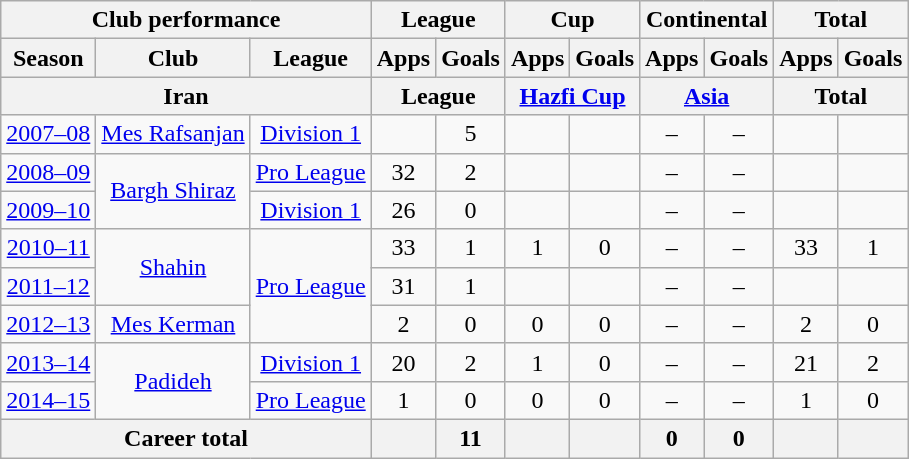<table class="wikitable" style="text-align:center">
<tr>
<th colspan=3>Club performance</th>
<th colspan=2>League</th>
<th colspan=2>Cup</th>
<th colspan=2>Continental</th>
<th colspan=2>Total</th>
</tr>
<tr>
<th>Season</th>
<th>Club</th>
<th>League</th>
<th>Apps</th>
<th>Goals</th>
<th>Apps</th>
<th>Goals</th>
<th>Apps</th>
<th>Goals</th>
<th>Apps</th>
<th>Goals</th>
</tr>
<tr>
<th colspan=3>Iran</th>
<th colspan=2>League</th>
<th colspan=2><a href='#'>Hazfi Cup</a></th>
<th colspan=2><a href='#'>Asia</a></th>
<th colspan=2>Total</th>
</tr>
<tr>
<td><a href='#'>2007–08</a></td>
<td><a href='#'>Mes Rafsanjan</a></td>
<td><a href='#'>Division 1</a></td>
<td></td>
<td>5</td>
<td></td>
<td></td>
<td>–</td>
<td>–</td>
<td></td>
<td></td>
</tr>
<tr>
<td><a href='#'>2008–09</a></td>
<td rowspan="2"><a href='#'>Bargh Shiraz</a></td>
<td><a href='#'>Pro League</a></td>
<td>32</td>
<td>2</td>
<td></td>
<td></td>
<td>–</td>
<td>–</td>
<td></td>
<td></td>
</tr>
<tr>
<td><a href='#'>2009–10</a></td>
<td><a href='#'>Division 1</a></td>
<td>26</td>
<td>0</td>
<td></td>
<td></td>
<td>–</td>
<td>–</td>
<td></td>
<td></td>
</tr>
<tr>
<td><a href='#'>2010–11</a></td>
<td rowspan="2"><a href='#'>Shahin</a></td>
<td rowspan="3"><a href='#'>Pro League</a></td>
<td>33</td>
<td>1</td>
<td>1</td>
<td>0</td>
<td>–</td>
<td>–</td>
<td>33</td>
<td>1</td>
</tr>
<tr>
<td><a href='#'>2011–12</a></td>
<td>31</td>
<td>1</td>
<td></td>
<td></td>
<td>–</td>
<td>–</td>
<td></td>
<td></td>
</tr>
<tr>
<td><a href='#'>2012–13</a></td>
<td><a href='#'>Mes Kerman</a></td>
<td>2</td>
<td>0</td>
<td>0</td>
<td>0</td>
<td>–</td>
<td>–</td>
<td>2</td>
<td>0</td>
</tr>
<tr>
<td><a href='#'>2013–14</a></td>
<td rowspan="2"><a href='#'>Padideh</a></td>
<td><a href='#'>Division 1</a></td>
<td>20</td>
<td>2</td>
<td>1</td>
<td>0</td>
<td>–</td>
<td>–</td>
<td>21</td>
<td>2</td>
</tr>
<tr>
<td><a href='#'>2014–15</a></td>
<td><a href='#'>Pro League</a></td>
<td>1</td>
<td>0</td>
<td>0</td>
<td>0</td>
<td>–</td>
<td>–</td>
<td>1</td>
<td>0</td>
</tr>
<tr>
<th colspan=3>Career total</th>
<th></th>
<th>11</th>
<th></th>
<th></th>
<th>0</th>
<th>0</th>
<th></th>
<th></th>
</tr>
</table>
